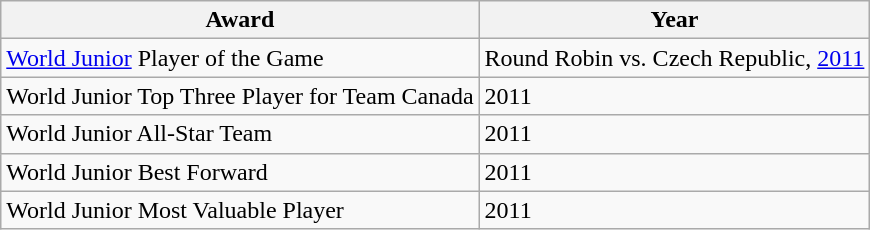<table class="wikitable">
<tr>
<th>Award</th>
<th>Year</th>
</tr>
<tr>
<td><a href='#'>World Junior</a> Player of the Game</td>
<td>Round Robin vs. Czech Republic, <a href='#'>2011</a></td>
</tr>
<tr>
<td>World Junior Top Three Player for Team Canada</td>
<td>2011</td>
</tr>
<tr>
<td>World Junior All-Star Team</td>
<td>2011</td>
</tr>
<tr>
<td>World Junior Best Forward</td>
<td>2011</td>
</tr>
<tr>
<td>World Junior Most Valuable Player</td>
<td>2011</td>
</tr>
</table>
